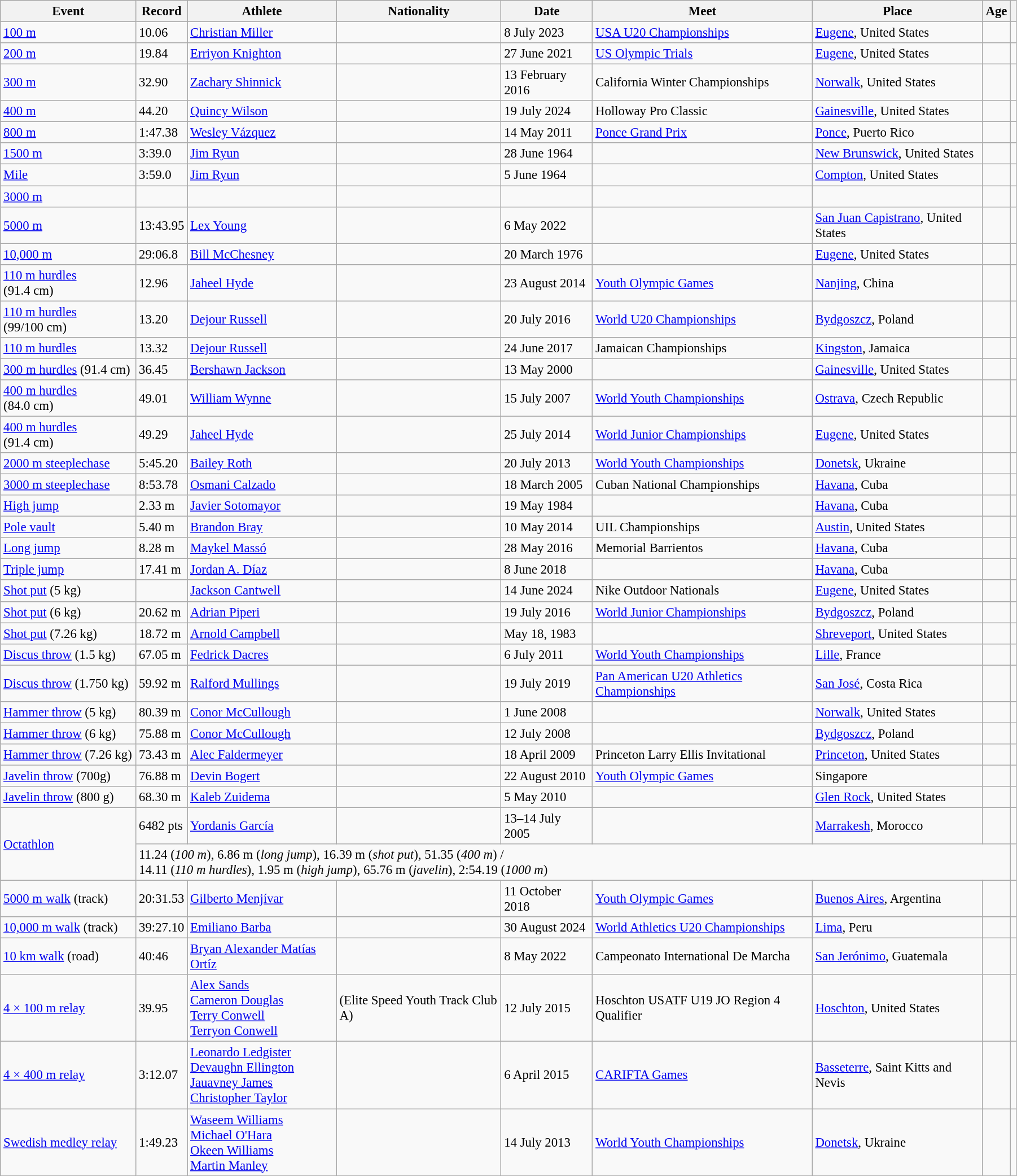<table class="wikitable" style="font-size:95%; width: 95%;">
<tr>
<th>Event</th>
<th>Record</th>
<th>Athlete</th>
<th>Nationality</th>
<th>Date</th>
<th>Meet</th>
<th>Place</th>
<th>Age</th>
<th></th>
</tr>
<tr>
<td><a href='#'>100 m</a></td>
<td>10.06 </td>
<td><a href='#'>Christian Miller</a></td>
<td></td>
<td>8 July 2023</td>
<td><a href='#'>USA U20 Championships</a></td>
<td><a href='#'>Eugene</a>, United States</td>
<td></td>
<td></td>
</tr>
<tr>
<td><a href='#'>200 m</a></td>
<td>19.84 </td>
<td><a href='#'>Erriyon Knighton</a></td>
<td></td>
<td>27 June 2021</td>
<td><a href='#'>US Olympic Trials</a></td>
<td><a href='#'>Eugene</a>, United States</td>
<td></td>
<td></td>
</tr>
<tr>
<td><a href='#'>300 m</a></td>
<td>32.90</td>
<td><a href='#'>Zachary Shinnick</a></td>
<td></td>
<td>13 February 2016</td>
<td>California Winter Championships</td>
<td><a href='#'>Norwalk</a>, United States</td>
<td></td>
<td></td>
</tr>
<tr>
<td><a href='#'>400 m</a></td>
<td>44.20</td>
<td><a href='#'>Quincy Wilson</a></td>
<td></td>
<td>19 July 2024</td>
<td>Holloway Pro Classic</td>
<td><a href='#'>Gainesville</a>, United States</td>
<td></td>
<td></td>
</tr>
<tr>
<td><a href='#'>800 m</a></td>
<td>1:47.38</td>
<td><a href='#'>Wesley Vázquez</a></td>
<td></td>
<td>14 May 2011</td>
<td><a href='#'>Ponce Grand Prix</a></td>
<td><a href='#'>Ponce</a>, Puerto Rico</td>
<td></td>
<td></td>
</tr>
<tr>
<td><a href='#'>1500 m</a></td>
<td>3:39.0 </td>
<td><a href='#'>Jim Ryun</a></td>
<td></td>
<td>28 June 1964</td>
<td></td>
<td><a href='#'>New Brunswick</a>, United States</td>
<td></td>
<td></td>
</tr>
<tr>
<td><a href='#'>Mile</a></td>
<td>3:59.0 </td>
<td><a href='#'>Jim Ryun</a></td>
<td></td>
<td>5 June 1964</td>
<td></td>
<td><a href='#'>Compton</a>, United States</td>
<td></td>
<td></td>
</tr>
<tr>
<td><a href='#'>3000 m</a></td>
<td></td>
<td></td>
<td></td>
<td></td>
<td></td>
<td></td>
<td></td>
<td></td>
</tr>
<tr>
<td><a href='#'>5000 m</a></td>
<td>13:43.95</td>
<td><a href='#'>Lex Young</a></td>
<td></td>
<td>6 May 2022</td>
<td></td>
<td><a href='#'>San Juan Capistrano</a>, United States</td>
<td></td>
<td></td>
</tr>
<tr>
<td><a href='#'>10,000 m</a></td>
<td>29:06.8 </td>
<td><a href='#'>Bill McChesney</a></td>
<td></td>
<td>20 March 1976</td>
<td></td>
<td><a href='#'>Eugene</a>, United States</td>
<td></td>
<td></td>
</tr>
<tr>
<td><a href='#'>110 m hurdles</a><br>(91.4 cm)</td>
<td>12.96 </td>
<td><a href='#'>Jaheel Hyde</a></td>
<td></td>
<td>23 August 2014</td>
<td><a href='#'>Youth Olympic Games</a></td>
<td><a href='#'>Nanjing</a>, China</td>
<td></td>
<td></td>
</tr>
<tr>
<td><a href='#'>110 m hurdles</a> (99/100 cm)</td>
<td>13.20 </td>
<td><a href='#'>Dejour Russell</a></td>
<td></td>
<td>20 July 2016</td>
<td><a href='#'>World U20 Championships</a></td>
<td><a href='#'>Bydgoszcz</a>, Poland</td>
<td></td>
<td></td>
</tr>
<tr>
<td><a href='#'>110 m hurdles</a></td>
<td>13.32 </td>
<td><a href='#'>Dejour Russell</a></td>
<td></td>
<td>24 June 2017</td>
<td>Jamaican Championships</td>
<td><a href='#'>Kingston</a>, Jamaica</td>
<td></td>
<td></td>
</tr>
<tr>
<td><a href='#'>300 m hurdles</a> (91.4 cm)</td>
<td>36.45</td>
<td><a href='#'>Bershawn Jackson</a></td>
<td></td>
<td>13 May 2000</td>
<td></td>
<td><a href='#'>Gainesville</a>, United States</td>
<td></td>
<td></td>
</tr>
<tr>
<td><a href='#'>400 m hurdles</a><br>(84.0 cm)</td>
<td>49.01</td>
<td><a href='#'>William Wynne</a></td>
<td></td>
<td>15 July 2007</td>
<td><a href='#'>World Youth Championships</a></td>
<td><a href='#'>Ostrava</a>, Czech Republic</td>
<td></td>
<td></td>
</tr>
<tr>
<td><a href='#'>400 m hurdles</a><br>(91.4 cm)</td>
<td>49.29</td>
<td><a href='#'>Jaheel Hyde</a></td>
<td></td>
<td>25 July 2014</td>
<td><a href='#'>World Junior Championships</a></td>
<td><a href='#'>Eugene</a>, United States</td>
<td></td>
<td></td>
</tr>
<tr>
<td><a href='#'>2000 m steeplechase</a></td>
<td>5:45.20</td>
<td><a href='#'>Bailey Roth</a></td>
<td></td>
<td>20 July 2013</td>
<td><a href='#'>World Youth Championships</a></td>
<td><a href='#'>Donetsk</a>, Ukraine</td>
<td></td>
<td></td>
</tr>
<tr>
<td><a href='#'>3000 m steeplechase</a></td>
<td>8:53.78</td>
<td><a href='#'>Osmani Calzado</a></td>
<td></td>
<td>18 March 2005</td>
<td>Cuban National Championships</td>
<td><a href='#'>Havana</a>, Cuba</td>
<td></td>
<td></td>
</tr>
<tr>
<td><a href='#'>High jump</a></td>
<td>2.33 m</td>
<td><a href='#'>Javier Sotomayor</a></td>
<td></td>
<td>19 May 1984</td>
<td></td>
<td><a href='#'>Havana</a>, Cuba</td>
<td></td>
<td></td>
</tr>
<tr>
<td><a href='#'>Pole vault</a></td>
<td>5.40 m</td>
<td><a href='#'>Brandon Bray</a></td>
<td></td>
<td>10 May 2014</td>
<td>UIL Championships</td>
<td><a href='#'>Austin</a>, United States</td>
<td></td>
<td></td>
</tr>
<tr>
<td><a href='#'>Long jump</a></td>
<td>8.28 m </td>
<td><a href='#'>Maykel Massó</a></td>
<td></td>
<td>28 May 2016</td>
<td>Memorial Barrientos</td>
<td><a href='#'>Havana</a>, Cuba</td>
<td></td>
<td></td>
</tr>
<tr>
<td><a href='#'>Triple jump</a></td>
<td>17.41 m </td>
<td><a href='#'>Jordan A. Díaz</a></td>
<td></td>
<td>8 June 2018</td>
<td></td>
<td><a href='#'>Havana</a>, Cuba</td>
<td></td>
<td></td>
</tr>
<tr>
<td><a href='#'>Shot put</a> (5 kg)</td>
<td></td>
<td><a href='#'>Jackson Cantwell</a></td>
<td></td>
<td>14 June 2024</td>
<td>Nike Outdoor Nationals</td>
<td><a href='#'>Eugene</a>, United States</td>
<td></td>
<td></td>
</tr>
<tr>
<td><a href='#'>Shot put</a> (6 kg)</td>
<td>20.62 m</td>
<td><a href='#'>Adrian Piperi</a></td>
<td></td>
<td>19 July 2016</td>
<td><a href='#'>World Junior Championships</a></td>
<td><a href='#'>Bydgoszcz</a>, Poland</td>
<td></td>
<td></td>
</tr>
<tr>
<td><a href='#'>Shot put</a> (7.26 kg)</td>
<td>18.72 m</td>
<td><a href='#'>Arnold Campbell</a></td>
<td></td>
<td>May 18, 1983</td>
<td></td>
<td><a href='#'>Shreveport</a>, United States</td>
<td></td>
<td></td>
</tr>
<tr>
<td><a href='#'>Discus throw</a> (1.5 kg)</td>
<td>67.05 m</td>
<td><a href='#'>Fedrick Dacres</a></td>
<td></td>
<td>6 July 2011</td>
<td><a href='#'>World Youth Championships</a></td>
<td><a href='#'>Lille</a>, France</td>
<td></td>
<td></td>
</tr>
<tr>
<td><a href='#'>Discus throw</a> (1.750 kg)</td>
<td>59.92 m</td>
<td><a href='#'>Ralford Mullings</a></td>
<td></td>
<td>19 July 2019</td>
<td><a href='#'>Pan American U20 Athletics Championships</a></td>
<td><a href='#'>San José</a>, Costa Rica</td>
<td></td>
<td></td>
</tr>
<tr>
<td><a href='#'>Hammer throw</a> (5 kg)</td>
<td>80.39 m</td>
<td><a href='#'>Conor McCullough</a></td>
<td></td>
<td>1 June 2008</td>
<td></td>
<td><a href='#'>Norwalk</a>, United States</td>
<td></td>
<td></td>
</tr>
<tr>
<td><a href='#'>Hammer throw</a> (6 kg)</td>
<td>75.88 m</td>
<td><a href='#'>Conor McCullough</a></td>
<td></td>
<td>12 July 2008</td>
<td></td>
<td><a href='#'>Bydgoszcz</a>, Poland</td>
<td></td>
<td></td>
</tr>
<tr>
<td><a href='#'>Hammer throw</a> (7.26 kg)</td>
<td>73.43 m</td>
<td><a href='#'>Alec Faldermeyer</a></td>
<td></td>
<td>18 April 2009</td>
<td>Princeton Larry Ellis Invitational</td>
<td><a href='#'>Princeton</a>, United States</td>
<td></td>
<td></td>
</tr>
<tr>
<td><a href='#'>Javelin throw</a> (700g)</td>
<td>76.88 m</td>
<td><a href='#'>Devin Bogert</a></td>
<td></td>
<td>22 August 2010</td>
<td><a href='#'>Youth Olympic Games</a></td>
<td>Singapore</td>
<td></td>
<td></td>
</tr>
<tr>
<td><a href='#'>Javelin throw</a> (800 g)</td>
<td>68.30 m</td>
<td><a href='#'>Kaleb Zuidema</a></td>
<td></td>
<td>5 May 2010</td>
<td></td>
<td><a href='#'>Glen Rock</a>, United States</td>
<td></td>
<td></td>
</tr>
<tr>
<td rowspan=2><a href='#'>Octathlon</a></td>
<td>6482 pts</td>
<td><a href='#'>Yordanis García</a></td>
<td></td>
<td>13–14 July 2005</td>
<td></td>
<td><a href='#'>Marrakesh</a>, Morocco</td>
<td></td>
<td></td>
</tr>
<tr>
<td colspan=7>11.24 (<em>100 m</em>), 6.86 m (<em>long jump</em>), 16.39 m (<em>shot put</em>), 51.35 (<em>400 m</em>) /<br>14.11 (<em>110 m hurdles</em>), 1.95 m (<em>high jump</em>), 65.76 m (<em>javelin</em>), 2:54.19 (<em>1000 m</em>)</td>
<td></td>
</tr>
<tr>
<td><a href='#'>5000 m walk</a> (track)</td>
<td>20:31.53</td>
<td><a href='#'>Gilberto Menjívar</a></td>
<td></td>
<td>11 October 2018</td>
<td><a href='#'>Youth Olympic Games</a></td>
<td><a href='#'>Buenos Aires</a>, Argentina</td>
<td></td>
<td></td>
</tr>
<tr>
<td><a href='#'>10,000 m walk</a> (track)</td>
<td>39:27.10</td>
<td><a href='#'>Emiliano Barba</a></td>
<td></td>
<td>30 August 2024</td>
<td><a href='#'>World Athletics U20 Championships</a></td>
<td><a href='#'>Lima</a>, Peru</td>
<td></td>
<td></td>
</tr>
<tr>
<td><a href='#'>10 km walk</a> (road)</td>
<td>40:46</td>
<td><a href='#'>Bryan Alexander Matías Ortíz</a></td>
<td></td>
<td>8 May 2022</td>
<td>Campeonato International De Marcha</td>
<td><a href='#'>San Jerónimo</a>, Guatemala</td>
<td></td>
<td></td>
</tr>
<tr>
<td><a href='#'>4 × 100 m relay</a></td>
<td>39.95</td>
<td><a href='#'>Alex Sands</a><br><a href='#'>Cameron Douglas</a><br><a href='#'>Terry Conwell</a><br><a href='#'>Terryon Conwell</a></td>
<td> (Elite Speed Youth Track Club A)</td>
<td>12 July 2015</td>
<td>Hoschton USATF U19 JO Region 4 Qualifier</td>
<td><a href='#'>Hoschton</a>, United States</td>
<td><br><br><br></td>
<td></td>
</tr>
<tr>
<td><a href='#'>4 × 400 m relay</a></td>
<td>3:12.07</td>
<td><a href='#'>Leonardo Ledgister</a><br><a href='#'>Devaughn Ellington</a><br><a href='#'>Jauavney James</a><br><a href='#'>Christopher Taylor</a></td>
<td></td>
<td>6 April 2015</td>
<td><a href='#'>CARIFTA Games</a></td>
<td><a href='#'>Basseterre</a>, Saint Kitts and Nevis</td>
<td><br><br><br></td>
<td></td>
</tr>
<tr>
<td><a href='#'>Swedish medley relay</a></td>
<td>1:49.23</td>
<td><a href='#'>Waseem Williams</a><br><a href='#'>Michael O'Hara</a><br><a href='#'>Okeen Williams</a><br><a href='#'>Martin Manley</a></td>
<td></td>
<td>14 July 2013</td>
<td><a href='#'>World Youth Championships</a></td>
<td><a href='#'>Donetsk</a>, Ukraine</td>
<td><br><br><br></td>
<td></td>
</tr>
</table>
